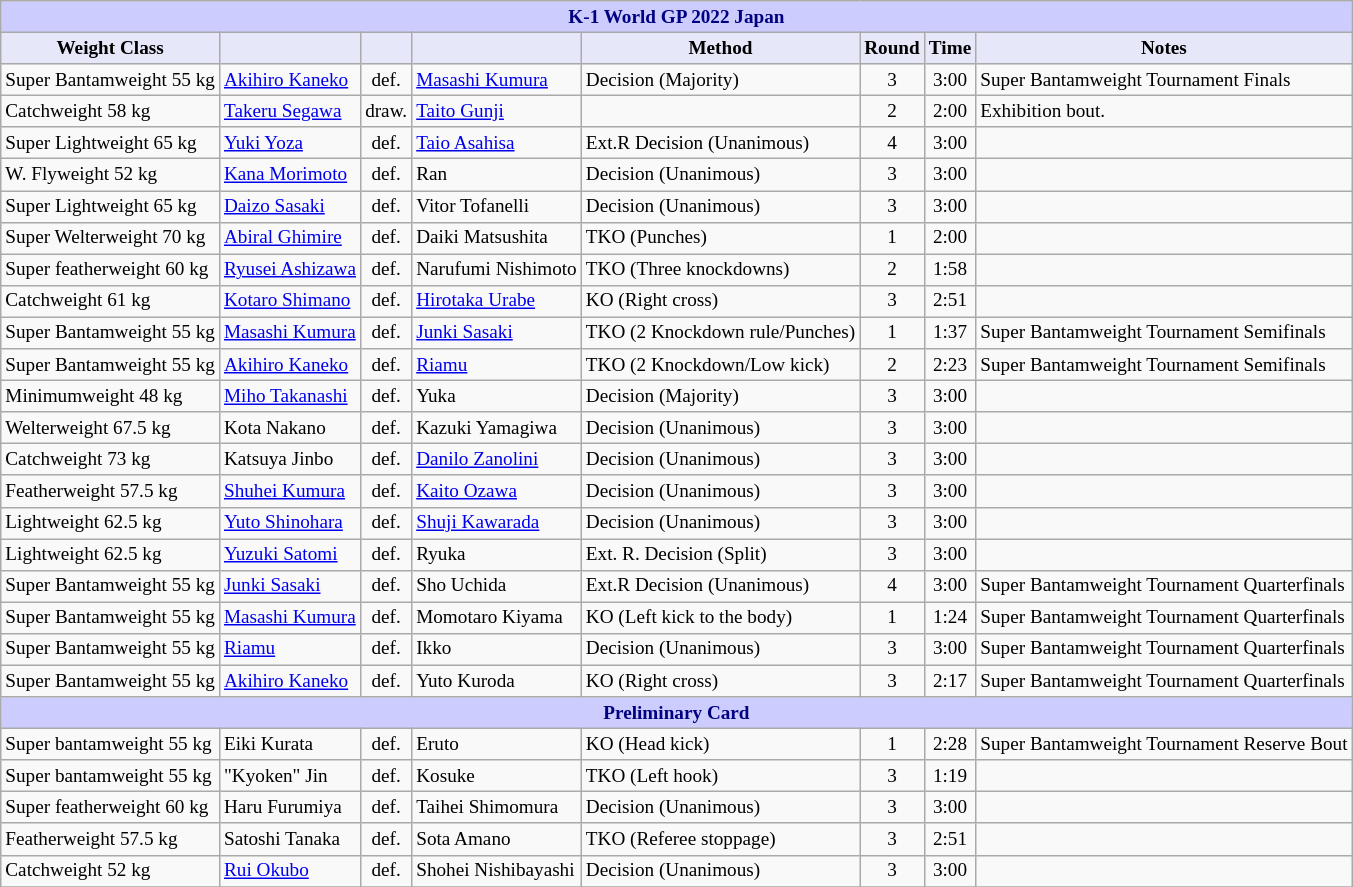<table class="wikitable" style="font-size: 80%;">
<tr>
<th colspan="8" style="background-color: #ccf; color: #000080; text-align: center;"><strong>K-1 World GP 2022 Japan</strong></th>
</tr>
<tr>
<th colspan="1" style="background-color: #E6E8FA; color: #000000; text-align: center;">Weight Class</th>
<th colspan="1" style="background-color: #E6E8FA; color: #000000; text-align: center;"></th>
<th colspan="1" style="background-color: #E6E8FA; color: #000000; text-align: center;"></th>
<th colspan="1" style="background-color: #E6E8FA; color: #000000; text-align: center;"></th>
<th colspan="1" style="background-color: #E6E8FA; color: #000000; text-align: center;">Method</th>
<th colspan="1" style="background-color: #E6E8FA; color: #000000; text-align: center;">Round</th>
<th colspan="1" style="background-color: #E6E8FA; color: #000000; text-align: center;">Time</th>
<th colspan="1" style="background-color: #E6E8FA; color: #000000; text-align: center;">Notes</th>
</tr>
<tr>
<td>Super Bantamweight 55 kg</td>
<td> <a href='#'>Akihiro Kaneko</a></td>
<td align=center>def.</td>
<td> <a href='#'>Masashi Kumura</a></td>
<td>Decision (Majority)</td>
<td align=center>3</td>
<td align=center>3:00</td>
<td>Super Bantamweight Tournament Finals</td>
</tr>
<tr>
<td>Catchweight 58 kg</td>
<td> <a href='#'>Takeru Segawa</a></td>
<td align=center>draw.</td>
<td> <a href='#'>Taito Gunji</a></td>
<td></td>
<td align=center>2</td>
<td align=center>2:00</td>
<td>Exhibition bout.</td>
</tr>
<tr>
<td>Super Lightweight 65 kg</td>
<td> <a href='#'>Yuki Yoza</a></td>
<td align=center>def.</td>
<td> <a href='#'>Taio Asahisa</a></td>
<td>Ext.R Decision (Unanimous)</td>
<td align=center>4</td>
<td align=center>3:00</td>
<td></td>
</tr>
<tr>
<td>W. Flyweight 52 kg</td>
<td> <a href='#'>Kana Morimoto</a></td>
<td align=center>def.</td>
<td> Ran</td>
<td>Decision (Unanimous)</td>
<td align=center>3</td>
<td align=center>3:00</td>
<td></td>
</tr>
<tr>
<td>Super Lightweight 65 kg</td>
<td> <a href='#'>Daizo Sasaki</a></td>
<td align=center>def.</td>
<td> Vitor Tofanelli</td>
<td>Decision (Unanimous)</td>
<td align=center>3</td>
<td align=center>3:00</td>
<td></td>
</tr>
<tr>
<td>Super Welterweight 70 kg</td>
<td> <a href='#'>Abiral Ghimire</a></td>
<td align=center>def.</td>
<td> Daiki Matsushita</td>
<td>TKO (Punches)</td>
<td align=center>1</td>
<td align=center>2:00</td>
<td></td>
</tr>
<tr>
<td>Super featherweight 60 kg</td>
<td> <a href='#'>Ryusei Ashizawa</a></td>
<td align=center>def.</td>
<td> Narufumi Nishimoto</td>
<td>TKO (Three knockdowns)</td>
<td align=center>2</td>
<td align=center>1:58</td>
<td></td>
</tr>
<tr>
<td>Catchweight 61 kg</td>
<td> <a href='#'>Kotaro Shimano</a></td>
<td align=center>def.</td>
<td> <a href='#'>Hirotaka Urabe</a></td>
<td>KO (Right cross)</td>
<td align=center>3</td>
<td align=center>2:51</td>
<td></td>
</tr>
<tr>
<td>Super Bantamweight 55 kg</td>
<td> <a href='#'>Masashi Kumura</a></td>
<td align=center>def.</td>
<td> <a href='#'>Junki Sasaki</a></td>
<td>TKO (2 Knockdown rule/Punches)</td>
<td align=center>1</td>
<td align=center>1:37</td>
<td>Super Bantamweight Tournament Semifinals</td>
</tr>
<tr>
<td>Super Bantamweight 55 kg</td>
<td> <a href='#'>Akihiro Kaneko</a></td>
<td align=center>def.</td>
<td> <a href='#'>Riamu</a></td>
<td>TKO (2 Knockdown/Low kick)</td>
<td align=center>2</td>
<td align=center>2:23</td>
<td>Super Bantamweight Tournament Semifinals</td>
</tr>
<tr>
<td>Minimumweight 48 kg</td>
<td> <a href='#'>Miho Takanashi</a></td>
<td align=center>def.</td>
<td> Yuka</td>
<td>Decision (Majority)</td>
<td align=center>3</td>
<td align=center>3:00</td>
<td></td>
</tr>
<tr>
<td>Welterweight 67.5 kg</td>
<td> Kota Nakano</td>
<td align=center>def.</td>
<td> Kazuki Yamagiwa</td>
<td>Decision (Unanimous)</td>
<td align=center>3</td>
<td align=center>3:00</td>
<td></td>
</tr>
<tr>
<td>Catchweight 73 kg</td>
<td> Katsuya Jinbo</td>
<td align=center>def.</td>
<td> <a href='#'>Danilo Zanolini</a></td>
<td>Decision (Unanimous)</td>
<td align=center>3</td>
<td align=center>3:00</td>
<td></td>
</tr>
<tr>
<td>Featherweight 57.5 kg</td>
<td> <a href='#'>Shuhei Kumura</a></td>
<td align=center>def.</td>
<td> <a href='#'>Kaito Ozawa</a></td>
<td>Decision (Unanimous)</td>
<td align=center>3</td>
<td align=center>3:00</td>
<td></td>
</tr>
<tr>
<td>Lightweight 62.5 kg</td>
<td> <a href='#'>Yuto Shinohara</a></td>
<td align=center>def.</td>
<td> <a href='#'>Shuji Kawarada</a></td>
<td>Decision (Unanimous)</td>
<td align=center>3</td>
<td align=center>3:00</td>
<td></td>
</tr>
<tr>
<td>Lightweight 62.5 kg</td>
<td> <a href='#'>Yuzuki Satomi</a></td>
<td align=center>def.</td>
<td> Ryuka</td>
<td>Ext. R. Decision (Split)</td>
<td align=center>3</td>
<td align=center>3:00</td>
<td></td>
</tr>
<tr>
<td>Super Bantamweight 55 kg</td>
<td> <a href='#'>Junki Sasaki</a></td>
<td align=center>def.</td>
<td> Sho Uchida</td>
<td>Ext.R Decision (Unanimous)</td>
<td align=center>4</td>
<td align=center>3:00</td>
<td>Super Bantamweight Tournament Quarterfinals</td>
</tr>
<tr>
<td>Super Bantamweight 55 kg</td>
<td> <a href='#'>Masashi Kumura</a></td>
<td align=center>def.</td>
<td> Momotaro Kiyama</td>
<td>KO (Left kick to the body)</td>
<td align=center>1</td>
<td align=center>1:24</td>
<td>Super Bantamweight Tournament Quarterfinals</td>
</tr>
<tr>
<td>Super Bantamweight 55 kg</td>
<td> <a href='#'>Riamu</a></td>
<td align=center>def.</td>
<td> Ikko</td>
<td>Decision (Unanimous)</td>
<td align=center>3</td>
<td align=center>3:00</td>
<td>Super Bantamweight Tournament Quarterfinals</td>
</tr>
<tr>
<td>Super Bantamweight 55 kg</td>
<td> <a href='#'>Akihiro Kaneko</a></td>
<td align=center>def.</td>
<td> Yuto Kuroda</td>
<td>KO (Right cross)</td>
<td align=center>3</td>
<td align=center>2:17</td>
<td>Super Bantamweight Tournament Quarterfinals</td>
</tr>
<tr>
<th colspan="8" style="background-color: #ccf; color: #000080; text-align: center;"><strong>Preliminary Card</strong></th>
</tr>
<tr>
<td>Super bantamweight 55 kg</td>
<td> Eiki Kurata</td>
<td align=center>def.</td>
<td> Eruto</td>
<td>KO (Head kick)</td>
<td align=center>1</td>
<td align=center>2:28</td>
<td>Super Bantamweight Tournament Reserve Bout</td>
</tr>
<tr>
<td>Super bantamweight 55 kg</td>
<td> "Kyoken" Jin</td>
<td align=center>def.</td>
<td> Kosuke</td>
<td>TKO (Left hook)</td>
<td align=center>3</td>
<td align=center>1:19</td>
<td></td>
</tr>
<tr>
<td>Super featherweight 60 kg</td>
<td> Haru Furumiya</td>
<td align=center>def.</td>
<td> Taihei Shimomura</td>
<td>Decision (Unanimous)</td>
<td align=center>3</td>
<td align=center>3:00</td>
<td></td>
</tr>
<tr>
<td>Featherweight 57.5 kg</td>
<td> Satoshi Tanaka</td>
<td align=center>def.</td>
<td> Sota Amano</td>
<td>TKO (Referee stoppage)</td>
<td align=center>3</td>
<td align=center>2:51</td>
<td></td>
</tr>
<tr>
<td>Catchweight 52 kg</td>
<td> <a href='#'>Rui Okubo</a></td>
<td align=center>def.</td>
<td> Shohei Nishibayashi</td>
<td>Decision (Unanimous)</td>
<td align=center>3</td>
<td align=center>3:00</td>
<td></td>
</tr>
<tr>
</tr>
</table>
